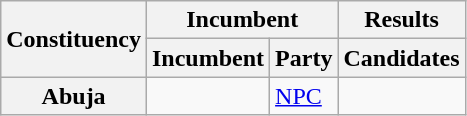<table class="wikitable sortable">
<tr>
<th rowspan="2">Constituency</th>
<th colspan="2">Incumbent</th>
<th>Results</th>
</tr>
<tr valign="bottom">
<th>Incumbent</th>
<th>Party</th>
<th>Candidates</th>
</tr>
<tr>
<th>Abuja</th>
<td></td>
<td><a href='#'>NPC</a></td>
<td nowrap=""></td>
</tr>
</table>
